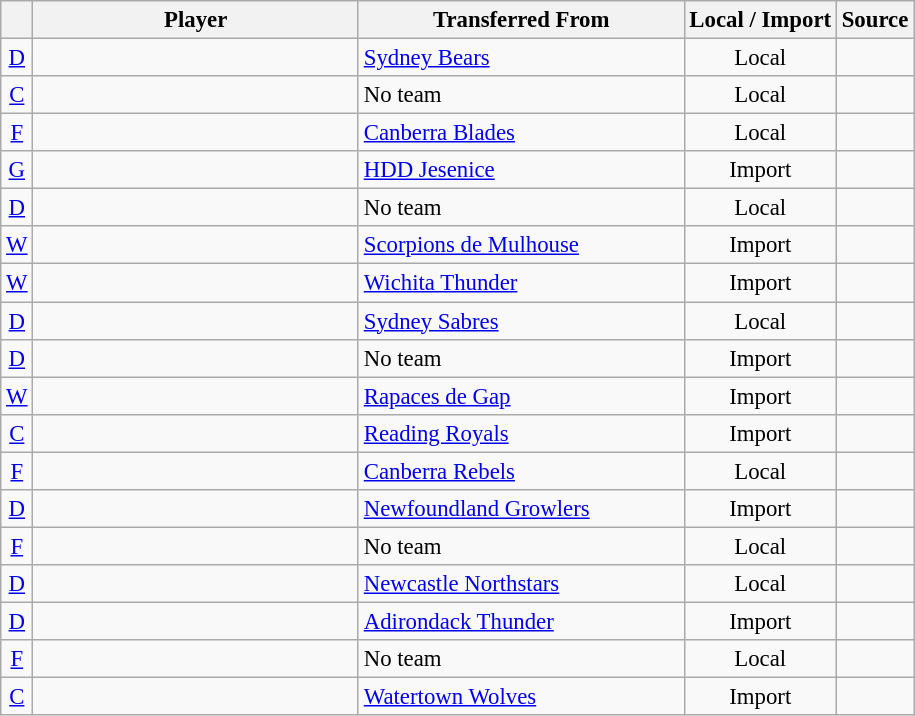<table class="wikitable plainrowheaders sortable" style="font-size:95%; text-align: center">
<tr>
<th></th>
<th scope="col" style="width:210px;">Player</th>
<th scope="col" style="width:210px;">Transferred From</th>
<th>Local / Import</th>
<th>Source</th>
</tr>
<tr>
<td><a href='#'>D</a></td>
<td align="left"> </td>
<td align="left"> <a href='#'>Sydney Bears</a></td>
<td>Local</td>
<td></td>
</tr>
<tr>
<td><a href='#'>C</a></td>
<td align="left"> </td>
<td align="left">No team</td>
<td>Local</td>
<td></td>
</tr>
<tr>
<td><a href='#'>F</a></td>
<td align="left"> </td>
<td align="left"> <a href='#'>Canberra Blades</a></td>
<td>Local</td>
<td></td>
</tr>
<tr>
<td><a href='#'>G</a></td>
<td align="left"> </td>
<td align="left"> <a href='#'>HDD Jesenice</a></td>
<td>Import</td>
<td></td>
</tr>
<tr>
<td><a href='#'>D</a></td>
<td align="left"> </td>
<td align="left">No team</td>
<td>Local</td>
<td></td>
</tr>
<tr>
<td><a href='#'>W</a></td>
<td align="left"> </td>
<td align="left"> <a href='#'>Scorpions de Mulhouse</a></td>
<td>Import</td>
<td></td>
</tr>
<tr>
<td><a href='#'>W</a></td>
<td align="left"> </td>
<td align="left"> <a href='#'>Wichita Thunder</a></td>
<td>Import</td>
<td></td>
</tr>
<tr>
<td><a href='#'>D</a></td>
<td align="left"> </td>
<td align="left"> <a href='#'>Sydney Sabres</a></td>
<td>Local</td>
<td></td>
</tr>
<tr>
<td><a href='#'>D</a></td>
<td align="left"> </td>
<td align="left">No team</td>
<td>Import</td>
<td></td>
</tr>
<tr>
<td><a href='#'>W</a></td>
<td align="left"> </td>
<td align="left"> <a href='#'>Rapaces de Gap</a></td>
<td>Import</td>
<td></td>
</tr>
<tr>
<td><a href='#'>C</a></td>
<td align="left"> </td>
<td align="left"> <a href='#'>Reading Royals</a></td>
<td>Import</td>
<td></td>
</tr>
<tr>
<td><a href='#'>F</a></td>
<td align="left"> </td>
<td align="left"> <a href='#'>Canberra Rebels</a></td>
<td>Local</td>
<td></td>
</tr>
<tr>
<td><a href='#'>D</a></td>
<td align="left"> </td>
<td align="left"> <a href='#'>Newfoundland Growlers</a></td>
<td>Import</td>
<td></td>
</tr>
<tr>
<td><a href='#'>F</a></td>
<td align="left"> </td>
<td align="left">No team</td>
<td>Local</td>
<td></td>
</tr>
<tr>
<td><a href='#'>D</a></td>
<td align="left"> </td>
<td align="left"> <a href='#'>Newcastle Northstars</a></td>
<td>Local</td>
<td></td>
</tr>
<tr>
<td><a href='#'>D</a></td>
<td align="left"> </td>
<td align="left"> <a href='#'>Adirondack Thunder</a></td>
<td>Import</td>
<td></td>
</tr>
<tr>
<td><a href='#'>F</a></td>
<td align="left"> </td>
<td align="left">No team</td>
<td>Local</td>
<td></td>
</tr>
<tr>
<td><a href='#'>C</a></td>
<td align="left"> </td>
<td align="left"> <a href='#'>Watertown Wolves</a></td>
<td>Import</td>
<td></td>
</tr>
</table>
